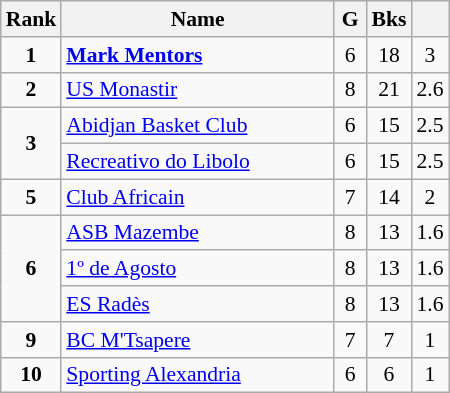<table class="wikitable" style="text-align:center; font-size:90%;">
<tr>
<th width=10px>Rank</th>
<th width=175px>Name</th>
<th width=15px>G</th>
<th width=10px>Bks</th>
<th width=10px></th>
</tr>
<tr>
<td><strong>1</strong></td>
<td align=left> <strong><a href='#'>Mark Mentors</a></strong></td>
<td>6</td>
<td>18</td>
<td>3</td>
</tr>
<tr>
<td><strong>2</strong></td>
<td align=left> <a href='#'>US Monastir</a></td>
<td>8</td>
<td>21</td>
<td>2.6</td>
</tr>
<tr>
<td rowspan=2><strong>3</strong></td>
<td align=left> <a href='#'>Abidjan Basket Club</a></td>
<td>6</td>
<td>15</td>
<td>2.5</td>
</tr>
<tr>
<td align=left> <a href='#'>Recreativo do Libolo</a></td>
<td>6</td>
<td>15</td>
<td>2.5</td>
</tr>
<tr>
<td><strong>5</strong></td>
<td align=left> <a href='#'>Club Africain</a></td>
<td>7</td>
<td>14</td>
<td>2</td>
</tr>
<tr>
<td rowspan=3><strong>6</strong></td>
<td align=left> <a href='#'>ASB Mazembe</a></td>
<td>8</td>
<td>13</td>
<td>1.6</td>
</tr>
<tr>
<td align=left> <a href='#'>1º de Agosto</a></td>
<td>8</td>
<td>13</td>
<td>1.6</td>
</tr>
<tr>
<td align=left> <a href='#'>ES Radès</a></td>
<td>8</td>
<td>13</td>
<td>1.6</td>
</tr>
<tr>
<td><strong>9</strong></td>
<td align=left> <a href='#'>BC M'Tsapere</a></td>
<td>7</td>
<td>7</td>
<td>1</td>
</tr>
<tr>
<td><strong>10</strong></td>
<td align=left> <a href='#'>Sporting Alexandria</a></td>
<td>6</td>
<td>6</td>
<td>1</td>
</tr>
</table>
